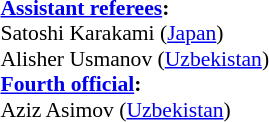<table width=50% style="font-size: 90%">
<tr>
<td><br><strong><a href='#'>Assistant referees</a>:</strong>
<br>Satoshi Karakami (<a href='#'>Japan</a>)
<br>Alisher Usmanov (<a href='#'>Uzbekistan</a>)
<br><strong><a href='#'>Fourth official</a>:</strong>
<br>Aziz Asimov (<a href='#'>Uzbekistan</a>)</td>
</tr>
</table>
